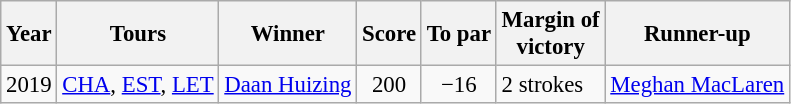<table class="wikitable" style="font-size:95%">
<tr>
<th>Year</th>
<th>Tours</th>
<th>Winner</th>
<th>Score</th>
<th>To par</th>
<th>Margin of<br>victory</th>
<th>Runner-up</th>
</tr>
<tr>
<td>2019</td>
<td><a href='#'>CHA</a>, <a href='#'>EST</a>, <a href='#'>LET</a></td>
<td> <a href='#'>Daan Huizing</a></td>
<td align=center>200</td>
<td align=center>−16</td>
<td>2 strokes</td>
<td> <a href='#'>Meghan MacLaren</a></td>
</tr>
</table>
